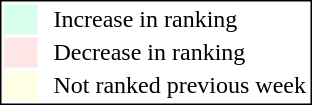<table style="border:1px solid black; float:right;">
<tr>
<td style="background:#D8FFEB; width:20px;"></td>
<td> </td>
<td>Increase in ranking</td>
</tr>
<tr>
<td style="background:#FFE6E6; width:20px;"></td>
<td> </td>
<td>Decrease in ranking</td>
</tr>
<tr>
<td style="background:#FFFFE6; width:20px;"></td>
<td> </td>
<td>Not ranked previous week</td>
</tr>
</table>
